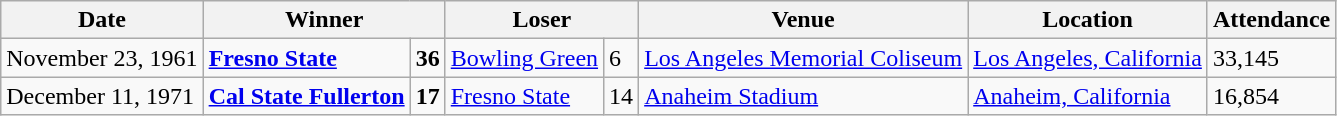<table class="wikitable">
<tr>
<th>Date</th>
<th colspan="2">Winner</th>
<th colspan="2">Loser</th>
<th>Venue</th>
<th>Location</th>
<th>Attendance</th>
</tr>
<tr>
<td>November 23, 1961</td>
<td><strong><a href='#'>Fresno State</a></strong></td>
<td><strong>36</strong></td>
<td><a href='#'>Bowling Green</a></td>
<td>6</td>
<td><a href='#'>Los Angeles Memorial Coliseum</a></td>
<td><a href='#'>Los Angeles, California</a></td>
<td>33,145</td>
</tr>
<tr>
<td>December 11, 1971</td>
<td><strong><a href='#'>Cal State Fullerton</a></strong></td>
<td><strong>17</strong></td>
<td><a href='#'>Fresno State</a></td>
<td>14</td>
<td><a href='#'>Anaheim Stadium</a></td>
<td><a href='#'>Anaheim, California</a></td>
<td>16,854</td>
</tr>
</table>
